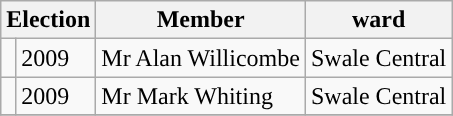<table class="wikitable">
<tr>
<th colspan="2">Election</th>
<th>Member</th>
<th>ward</th>
</tr>
<tr>
<td style="background-color: "></td>
<td>2009</td>
<td>Mr Alan Willicombe</td>
<td>Swale Central</td>
</tr>
<tr>
<td style="background-color: "></td>
<td>2009</td>
<td>Mr Mark Whiting</td>
<td>Swale Central</td>
</tr>
<tr>
</tr>
</table>
